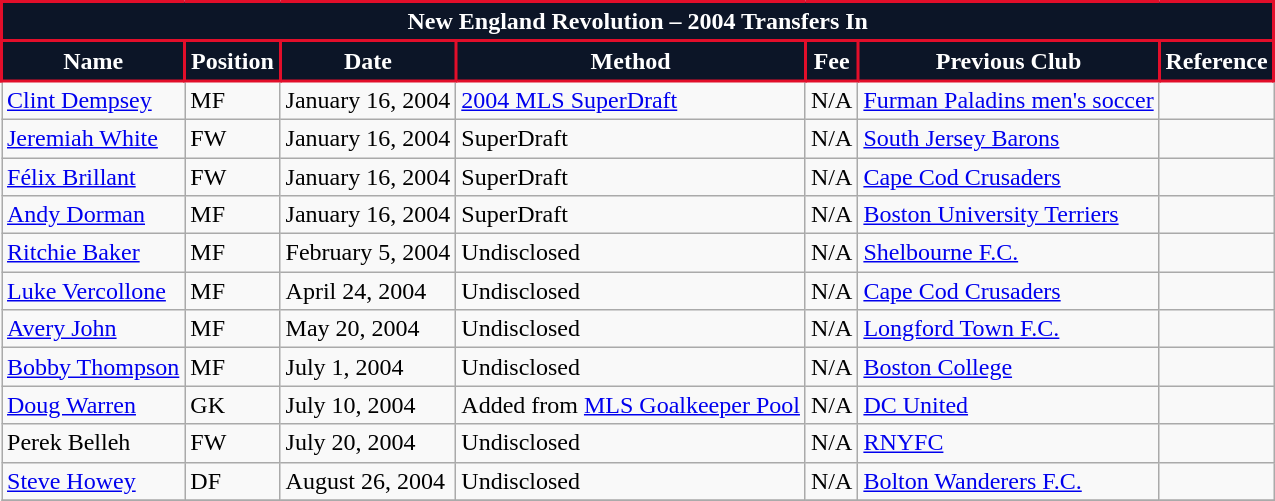<table class="wikitable">
<tr>
<th colspan="7" style="background:#0c1527; color:#fff; border:2px solid #e20e2a; text-align: center; font-weight:bold;">New England Revolution – 2004 Transfers In</th>
</tr>
<tr>
<th style="background:#0c1527; color:#fff; border:2px solid #e20e2a;" scope="col">Name</th>
<th style="background:#0c1527; color:#fff; border:2px solid #e20e2a;" scope="col">Position</th>
<th style="background:#0c1527; color:#fff; border:2px solid #e20e2a;" scope="col">Date</th>
<th style="background:#0c1527; color:#fff; border:2px solid #e20e2a;" scope="col">Method</th>
<th style="background:#0c1527; color:#fff; border:2px solid #e20e2a;" scope="col">Fee</th>
<th style="background:#0c1527; color:#fff; border:2px solid #e20e2a;" scope="col">Previous Club</th>
<th style="background:#0c1527; color:#fff; border:2px solid #e20e2a;" scope="col">Reference</th>
</tr>
<tr>
<td><a href='#'>Clint Dempsey</a></td>
<td>MF</td>
<td>January 16, 2004</td>
<td><a href='#'>2004 MLS SuperDraft</a></td>
<td>N/A</td>
<td><a href='#'>Furman Paladins men's soccer</a></td>
<td></td>
</tr>
<tr>
<td><a href='#'>Jeremiah White</a></td>
<td>FW</td>
<td>January 16, 2004</td>
<td>SuperDraft</td>
<td>N/A</td>
<td><a href='#'>South Jersey Barons</a></td>
<td></td>
</tr>
<tr>
<td><a href='#'>Félix Brillant</a></td>
<td>FW</td>
<td>January 16, 2004</td>
<td>SuperDraft</td>
<td>N/A</td>
<td><a href='#'>Cape Cod Crusaders</a></td>
<td></td>
</tr>
<tr>
<td><a href='#'>Andy Dorman</a></td>
<td>MF</td>
<td>January 16, 2004</td>
<td>SuperDraft</td>
<td>N/A</td>
<td><a href='#'>Boston University Terriers</a></td>
<td></td>
</tr>
<tr>
<td><a href='#'>Ritchie Baker</a></td>
<td>MF</td>
<td>February 5, 2004</td>
<td>Undisclosed</td>
<td>N/A</td>
<td><a href='#'>Shelbourne F.C.</a></td>
<td></td>
</tr>
<tr>
<td><a href='#'>Luke Vercollone</a></td>
<td>MF</td>
<td>April 24, 2004</td>
<td>Undisclosed</td>
<td>N/A</td>
<td><a href='#'>Cape Cod Crusaders</a></td>
<td></td>
</tr>
<tr>
<td><a href='#'>Avery John</a></td>
<td>MF</td>
<td>May 20, 2004</td>
<td>Undisclosed</td>
<td>N/A</td>
<td><a href='#'>Longford Town F.C.</a></td>
<td></td>
</tr>
<tr>
<td><a href='#'>Bobby Thompson</a></td>
<td>MF</td>
<td>July 1, 2004</td>
<td>Undisclosed</td>
<td>N/A</td>
<td><a href='#'>Boston College</a></td>
<td></td>
</tr>
<tr>
<td><a href='#'>Doug Warren</a></td>
<td>GK</td>
<td>July 10, 2004</td>
<td>Added from <a href='#'>MLS Goalkeeper Pool</a></td>
<td>N/A</td>
<td><a href='#'>DC United</a></td>
<td></td>
</tr>
<tr>
<td>Perek Belleh</td>
<td>FW</td>
<td>July 20, 2004</td>
<td>Undisclosed</td>
<td>N/A</td>
<td><a href='#'>RNYFC</a></td>
<td></td>
</tr>
<tr>
<td><a href='#'>Steve Howey</a></td>
<td>DF</td>
<td>August 26, 2004</td>
<td>Undisclosed</td>
<td>N/A</td>
<td><a href='#'>Bolton Wanderers F.C.</a></td>
<td></td>
</tr>
<tr>
</tr>
</table>
